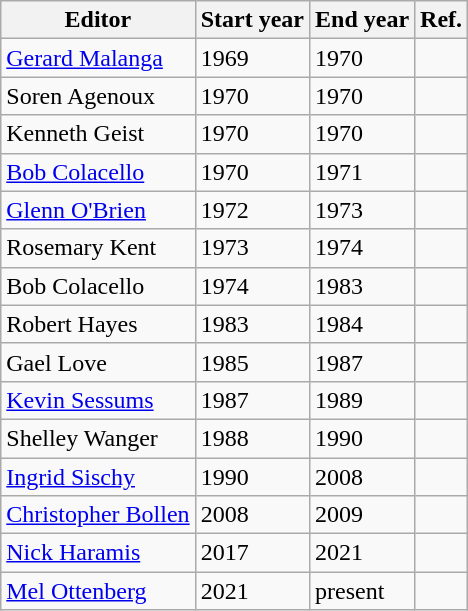<table class="wikitable">
<tr>
<th>Editor</th>
<th>Start year</th>
<th>End year</th>
<th>Ref.</th>
</tr>
<tr>
<td><a href='#'>Gerard Malanga</a></td>
<td>1969</td>
<td>1970</td>
<td></td>
</tr>
<tr>
<td>Soren Agenoux</td>
<td>1970</td>
<td>1970</td>
<td></td>
</tr>
<tr>
<td>Kenneth Geist</td>
<td>1970</td>
<td>1970</td>
<td></td>
</tr>
<tr>
<td><a href='#'>Bob Colacello</a></td>
<td>1970</td>
<td>1971</td>
<td></td>
</tr>
<tr>
<td><a href='#'>Glenn O'Brien</a></td>
<td>1972</td>
<td>1973</td>
<td></td>
</tr>
<tr>
<td>Rosemary Kent</td>
<td>1973</td>
<td>1974</td>
<td></td>
</tr>
<tr>
<td>Bob Colacello</td>
<td>1974</td>
<td>1983</td>
<td></td>
</tr>
<tr>
<td>Robert Hayes</td>
<td>1983</td>
<td>1984</td>
<td></td>
</tr>
<tr>
<td>Gael Love</td>
<td>1985</td>
<td>1987</td>
<td></td>
</tr>
<tr>
<td><a href='#'>Kevin Sessums</a></td>
<td>1987</td>
<td>1989</td>
<td></td>
</tr>
<tr>
<td>Shelley Wanger</td>
<td>1988</td>
<td>1990</td>
<td></td>
</tr>
<tr>
<td><a href='#'>Ingrid Sischy</a></td>
<td>1990</td>
<td>2008</td>
<td></td>
</tr>
<tr>
<td><a href='#'>Christopher Bollen</a></td>
<td>2008</td>
<td>2009</td>
<td></td>
</tr>
<tr>
<td><a href='#'>Nick Haramis</a></td>
<td>2017</td>
<td>2021</td>
<td></td>
</tr>
<tr>
<td><a href='#'>Mel Ottenberg</a></td>
<td>2021</td>
<td>present</td>
<td></td>
</tr>
</table>
